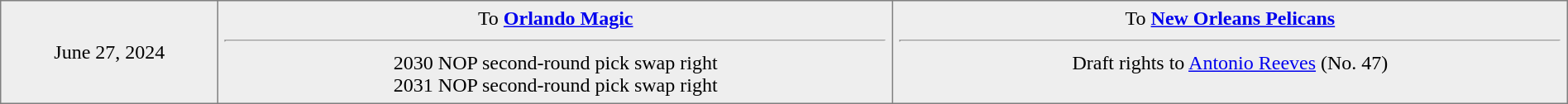<table border="1" style="border-collapse:collapse; text-align:center; width:100%;"  cellpadding="5">
<tr style="background:#eee;">
<td style="width:10%">June 27, 2024</td>
<td style="width:31%; vertical-align:top;">To <strong><a href='#'>Orlando Magic</a></strong><hr>2030 NOP second-round pick swap right<br>2031 NOP second-round pick swap right</td>
<td style="width:31%; vertical-align:top;">To <strong><a href='#'>New Orleans Pelicans</a></strong><hr>Draft rights to <a href='#'>Antonio Reeves</a> (No. 47)</td>
</tr>
</table>
